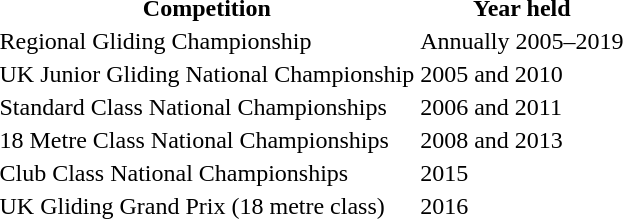<table>
<tr>
<th>Competition</th>
<th>Year held</th>
</tr>
<tr>
<td>Regional Gliding Championship</td>
<td>Annually 2005–2019</td>
</tr>
<tr>
<td>UK Junior Gliding National Championship</td>
<td>2005 and 2010</td>
</tr>
<tr>
<td>Standard Class National Championships</td>
<td>2006 and 2011</td>
</tr>
<tr>
<td>18 Metre Class National Championships</td>
<td>2008 and 2013</td>
</tr>
<tr>
<td>Club Class National Championships</td>
<td>2015</td>
</tr>
<tr>
<td>UK Gliding Grand Prix (18 metre class)</td>
<td>2016</td>
</tr>
</table>
